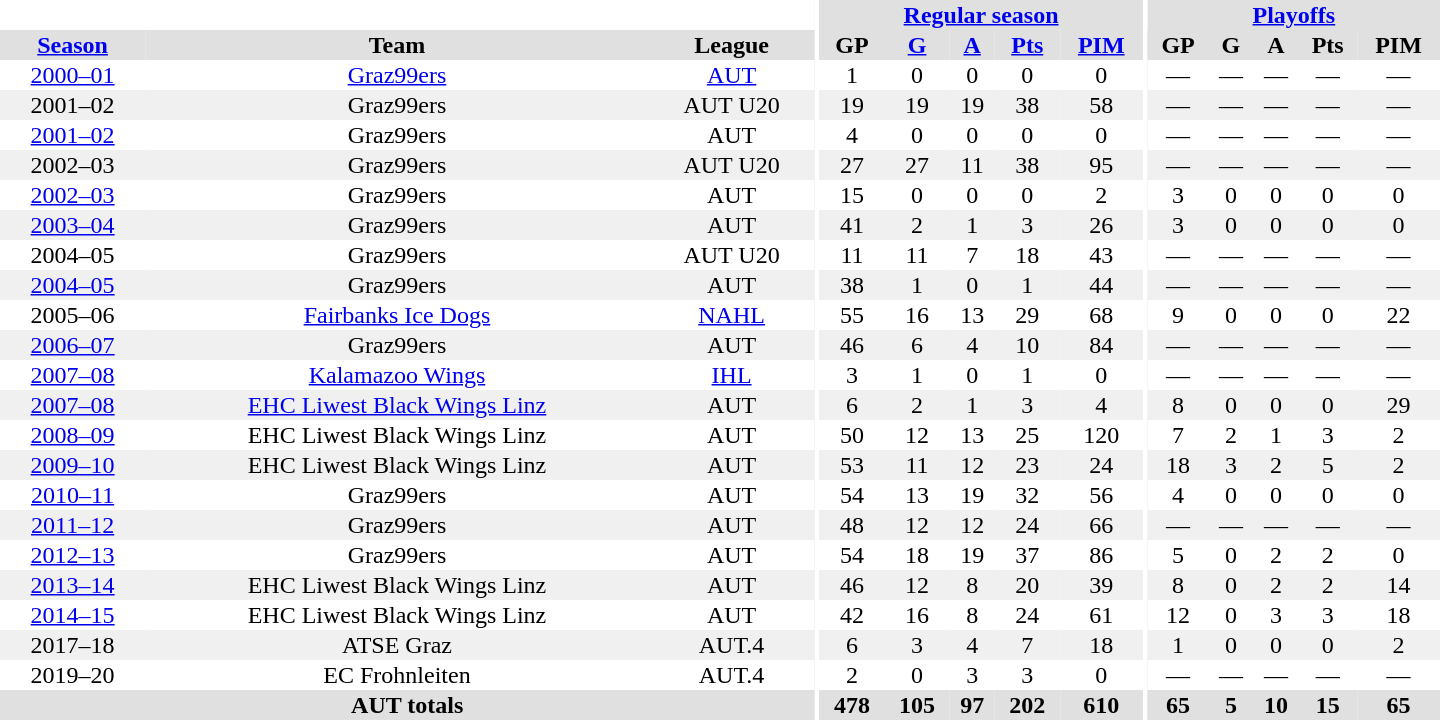<table border="0" cellpadding="1" cellspacing="0" style="text-align:center; width:60em">
<tr bgcolor="#e0e0e0">
<th colspan="3" bgcolor="#ffffff"></th>
<th rowspan="99" bgcolor="#ffffff"></th>
<th colspan="5"><a href='#'>Regular season</a></th>
<th rowspan="99" bgcolor="#ffffff"></th>
<th colspan="5"><a href='#'>Playoffs</a></th>
</tr>
<tr bgcolor="#e0e0e0">
<th><a href='#'>Season</a></th>
<th>Team</th>
<th>League</th>
<th>GP</th>
<th><a href='#'>G</a></th>
<th><a href='#'>A</a></th>
<th><a href='#'>Pts</a></th>
<th><a href='#'>PIM</a></th>
<th>GP</th>
<th>G</th>
<th>A</th>
<th>Pts</th>
<th>PIM</th>
</tr>
<tr>
<td><a href='#'>2000–01</a></td>
<td><a href='#'>Graz99ers</a></td>
<td><a href='#'>AUT</a></td>
<td>1</td>
<td>0</td>
<td>0</td>
<td>0</td>
<td>0</td>
<td>—</td>
<td>—</td>
<td>—</td>
<td>—</td>
<td>—</td>
</tr>
<tr bgcolor="#f0f0f0">
<td>2001–02</td>
<td>Graz99ers</td>
<td>AUT U20</td>
<td>19</td>
<td>19</td>
<td>19</td>
<td>38</td>
<td>58</td>
<td>—</td>
<td>—</td>
<td>—</td>
<td>—</td>
<td>—</td>
</tr>
<tr>
<td><a href='#'>2001–02</a></td>
<td>Graz99ers</td>
<td>AUT</td>
<td>4</td>
<td>0</td>
<td>0</td>
<td>0</td>
<td>0</td>
<td>—</td>
<td>—</td>
<td>—</td>
<td>—</td>
<td>—</td>
</tr>
<tr bgcolor="#f0f0f0">
<td>2002–03</td>
<td>Graz99ers</td>
<td>AUT U20</td>
<td>27</td>
<td>27</td>
<td>11</td>
<td>38</td>
<td>95</td>
<td>—</td>
<td>—</td>
<td>—</td>
<td>—</td>
<td>—</td>
</tr>
<tr>
<td><a href='#'>2002–03</a></td>
<td>Graz99ers</td>
<td>AUT</td>
<td>15</td>
<td>0</td>
<td>0</td>
<td>0</td>
<td>2</td>
<td>3</td>
<td>0</td>
<td>0</td>
<td>0</td>
<td>0</td>
</tr>
<tr bgcolor="#f0f0f0">
<td><a href='#'>2003–04</a></td>
<td>Graz99ers</td>
<td>AUT</td>
<td>41</td>
<td>2</td>
<td>1</td>
<td>3</td>
<td>26</td>
<td>3</td>
<td>0</td>
<td>0</td>
<td>0</td>
<td>0</td>
</tr>
<tr>
<td>2004–05</td>
<td>Graz99ers</td>
<td>AUT U20</td>
<td>11</td>
<td>11</td>
<td>7</td>
<td>18</td>
<td>43</td>
<td>—</td>
<td>—</td>
<td>—</td>
<td>—</td>
<td>—</td>
</tr>
<tr bgcolor="#f0f0f0">
<td><a href='#'>2004–05</a></td>
<td>Graz99ers</td>
<td>AUT</td>
<td>38</td>
<td>1</td>
<td>0</td>
<td>1</td>
<td>44</td>
<td>—</td>
<td>—</td>
<td>—</td>
<td>—</td>
<td>—</td>
</tr>
<tr>
<td>2005–06</td>
<td><a href='#'>Fairbanks Ice Dogs</a></td>
<td><a href='#'>NAHL</a></td>
<td>55</td>
<td>16</td>
<td>13</td>
<td>29</td>
<td>68</td>
<td>9</td>
<td>0</td>
<td>0</td>
<td>0</td>
<td>22</td>
</tr>
<tr bgcolor="#f0f0f0">
<td><a href='#'>2006–07</a></td>
<td>Graz99ers</td>
<td>AUT</td>
<td>46</td>
<td>6</td>
<td>4</td>
<td>10</td>
<td>84</td>
<td>—</td>
<td>—</td>
<td>—</td>
<td>—</td>
<td>—</td>
</tr>
<tr>
<td><a href='#'>2007–08</a></td>
<td><a href='#'>Kalamazoo Wings</a></td>
<td><a href='#'>IHL</a></td>
<td>3</td>
<td>1</td>
<td>0</td>
<td>1</td>
<td>0</td>
<td>—</td>
<td>—</td>
<td>—</td>
<td>—</td>
<td>—</td>
</tr>
<tr bgcolor="#f0f0f0">
<td><a href='#'>2007–08</a></td>
<td><a href='#'>EHC Liwest Black Wings Linz</a></td>
<td>AUT</td>
<td>6</td>
<td>2</td>
<td>1</td>
<td>3</td>
<td>4</td>
<td>8</td>
<td>0</td>
<td>0</td>
<td>0</td>
<td>29</td>
</tr>
<tr>
<td><a href='#'>2008–09</a></td>
<td>EHC Liwest Black Wings Linz</td>
<td>AUT</td>
<td>50</td>
<td>12</td>
<td>13</td>
<td>25</td>
<td>120</td>
<td>7</td>
<td>2</td>
<td>1</td>
<td>3</td>
<td>2</td>
</tr>
<tr bgcolor="#f0f0f0">
<td><a href='#'>2009–10</a></td>
<td>EHC Liwest Black Wings Linz</td>
<td>AUT</td>
<td>53</td>
<td>11</td>
<td>12</td>
<td>23</td>
<td>24</td>
<td>18</td>
<td>3</td>
<td>2</td>
<td>5</td>
<td>2</td>
</tr>
<tr>
<td><a href='#'>2010–11</a></td>
<td>Graz99ers</td>
<td>AUT</td>
<td>54</td>
<td>13</td>
<td>19</td>
<td>32</td>
<td>56</td>
<td>4</td>
<td>0</td>
<td>0</td>
<td>0</td>
<td>0</td>
</tr>
<tr bgcolor="#f0f0f0">
<td><a href='#'>2011–12</a></td>
<td>Graz99ers</td>
<td>AUT</td>
<td>48</td>
<td>12</td>
<td>12</td>
<td>24</td>
<td>66</td>
<td>—</td>
<td>—</td>
<td>—</td>
<td>—</td>
<td>—</td>
</tr>
<tr>
<td><a href='#'>2012–13</a></td>
<td>Graz99ers</td>
<td>AUT</td>
<td>54</td>
<td>18</td>
<td>19</td>
<td>37</td>
<td>86</td>
<td>5</td>
<td>0</td>
<td>2</td>
<td>2</td>
<td>0</td>
</tr>
<tr bgcolor="#f0f0f0">
<td><a href='#'>2013–14</a></td>
<td>EHC Liwest Black Wings Linz</td>
<td>AUT</td>
<td>46</td>
<td>12</td>
<td>8</td>
<td>20</td>
<td>39</td>
<td>8</td>
<td>0</td>
<td>2</td>
<td>2</td>
<td>14</td>
</tr>
<tr>
<td><a href='#'>2014–15</a></td>
<td>EHC Liwest Black Wings Linz</td>
<td>AUT</td>
<td>42</td>
<td>16</td>
<td>8</td>
<td>24</td>
<td>61</td>
<td>12</td>
<td>0</td>
<td>3</td>
<td>3</td>
<td>18</td>
</tr>
<tr bgcolor="#f0f0f0">
<td>2017–18</td>
<td>ATSE Graz</td>
<td>AUT.4</td>
<td>6</td>
<td>3</td>
<td>4</td>
<td>7</td>
<td>18</td>
<td>1</td>
<td>0</td>
<td>0</td>
<td>0</td>
<td>2</td>
</tr>
<tr>
<td>2019–20</td>
<td>EC Frohnleiten</td>
<td>AUT.4</td>
<td>2</td>
<td>0</td>
<td>3</td>
<td>3</td>
<td>0</td>
<td>—</td>
<td>—</td>
<td>—</td>
<td>—</td>
<td>—</td>
</tr>
<tr bgcolor="#e0e0e0">
<th colspan="3">AUT totals</th>
<th>478</th>
<th>105</th>
<th>97</th>
<th>202</th>
<th>610</th>
<th>65</th>
<th>5</th>
<th>10</th>
<th>15</th>
<th>65</th>
</tr>
</table>
